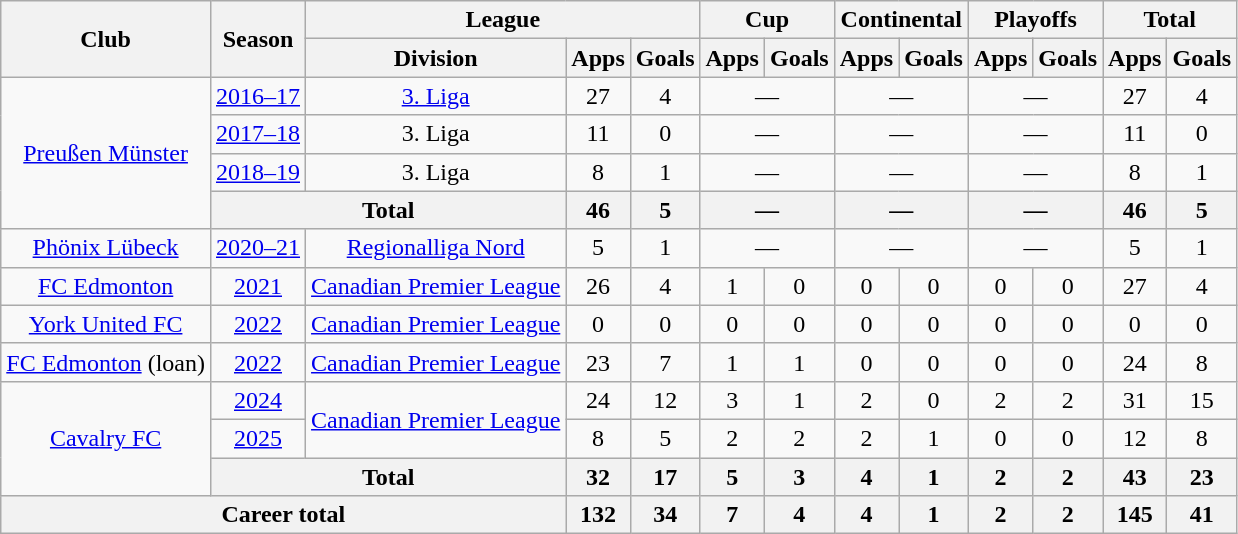<table class="wikitable" Style="text-align: center">
<tr>
<th rowspan="2">Club</th>
<th rowspan="2">Season</th>
<th colspan="3">League</th>
<th colspan="2">Cup</th>
<th colspan="2">Continental</th>
<th colspan="2">Playoffs</th>
<th colspan="2">Total</th>
</tr>
<tr>
<th>Division</th>
<th>Apps</th>
<th>Goals</th>
<th>Apps</th>
<th>Goals</th>
<th>Apps</th>
<th>Goals</th>
<th>Apps</th>
<th>Goals</th>
<th>Apps</th>
<th>Goals</th>
</tr>
<tr>
<td rowspan="4"><a href='#'>Preußen Münster</a></td>
<td><a href='#'>2016–17</a></td>
<td><a href='#'>3. Liga</a></td>
<td>27</td>
<td>4</td>
<td colspan="2">—</td>
<td colspan="2">—</td>
<td colspan="2">—</td>
<td>27</td>
<td>4</td>
</tr>
<tr>
<td><a href='#'>2017–18</a></td>
<td>3. Liga</td>
<td>11</td>
<td>0</td>
<td colspan="2">—</td>
<td colspan="2">—</td>
<td colspan="2">—</td>
<td>11</td>
<td>0</td>
</tr>
<tr>
<td><a href='#'>2018–19</a></td>
<td>3. Liga</td>
<td>8</td>
<td>1</td>
<td colspan="2">—</td>
<td colspan="2">—</td>
<td colspan="2">—</td>
<td>8</td>
<td>1</td>
</tr>
<tr>
<th colspan="2">Total</th>
<th>46</th>
<th>5</th>
<th colspan="2">—</th>
<th colspan="2">—</th>
<th colspan="2">—</th>
<th>46</th>
<th>5</th>
</tr>
<tr>
<td><a href='#'>Phönix Lübeck</a></td>
<td><a href='#'>2020–21</a></td>
<td><a href='#'>Regionalliga Nord</a></td>
<td>5</td>
<td>1</td>
<td colspan="2">—</td>
<td colspan="2">—</td>
<td colspan="2">—</td>
<td>5</td>
<td>1</td>
</tr>
<tr>
<td><a href='#'>FC Edmonton</a></td>
<td><a href='#'>2021</a></td>
<td><a href='#'>Canadian Premier League</a></td>
<td>26</td>
<td>4</td>
<td>1</td>
<td>0</td>
<td>0</td>
<td>0</td>
<td>0</td>
<td>0</td>
<td>27</td>
<td>4</td>
</tr>
<tr>
<td><a href='#'>York United FC</a></td>
<td><a href='#'>2022</a></td>
<td><a href='#'>Canadian Premier League</a></td>
<td>0</td>
<td>0</td>
<td>0</td>
<td>0</td>
<td>0</td>
<td>0</td>
<td>0</td>
<td>0</td>
<td>0</td>
<td>0</td>
</tr>
<tr>
<td><a href='#'>FC Edmonton</a> (loan)</td>
<td><a href='#'>2022</a></td>
<td><a href='#'>Canadian Premier League</a></td>
<td>23</td>
<td>7</td>
<td>1</td>
<td>1</td>
<td>0</td>
<td>0</td>
<td>0</td>
<td>0</td>
<td>24</td>
<td>8</td>
</tr>
<tr>
<td rowspan="3"><a href='#'>Cavalry FC</a></td>
<td><a href='#'>2024</a></td>
<td rowspan="2"><a href='#'>Canadian Premier League</a></td>
<td>24</td>
<td>12</td>
<td>3</td>
<td>1</td>
<td>2</td>
<td>0</td>
<td>2</td>
<td>2</td>
<td>31</td>
<td>15</td>
</tr>
<tr>
<td><a href='#'>2025</a></td>
<td>8</td>
<td>5</td>
<td>2</td>
<td>2</td>
<td>2</td>
<td>1</td>
<td>0</td>
<td>0</td>
<td>12</td>
<td>8</td>
</tr>
<tr>
<th colspan="2">Total</th>
<th>32</th>
<th>17</th>
<th>5</th>
<th>3</th>
<th>4</th>
<th>1</th>
<th>2</th>
<th>2</th>
<th>43</th>
<th>23</th>
</tr>
<tr>
<th colspan="3">Career total</th>
<th>132</th>
<th>34</th>
<th>7</th>
<th>4</th>
<th>4</th>
<th>1</th>
<th>2</th>
<th>2</th>
<th>145</th>
<th>41</th>
</tr>
</table>
